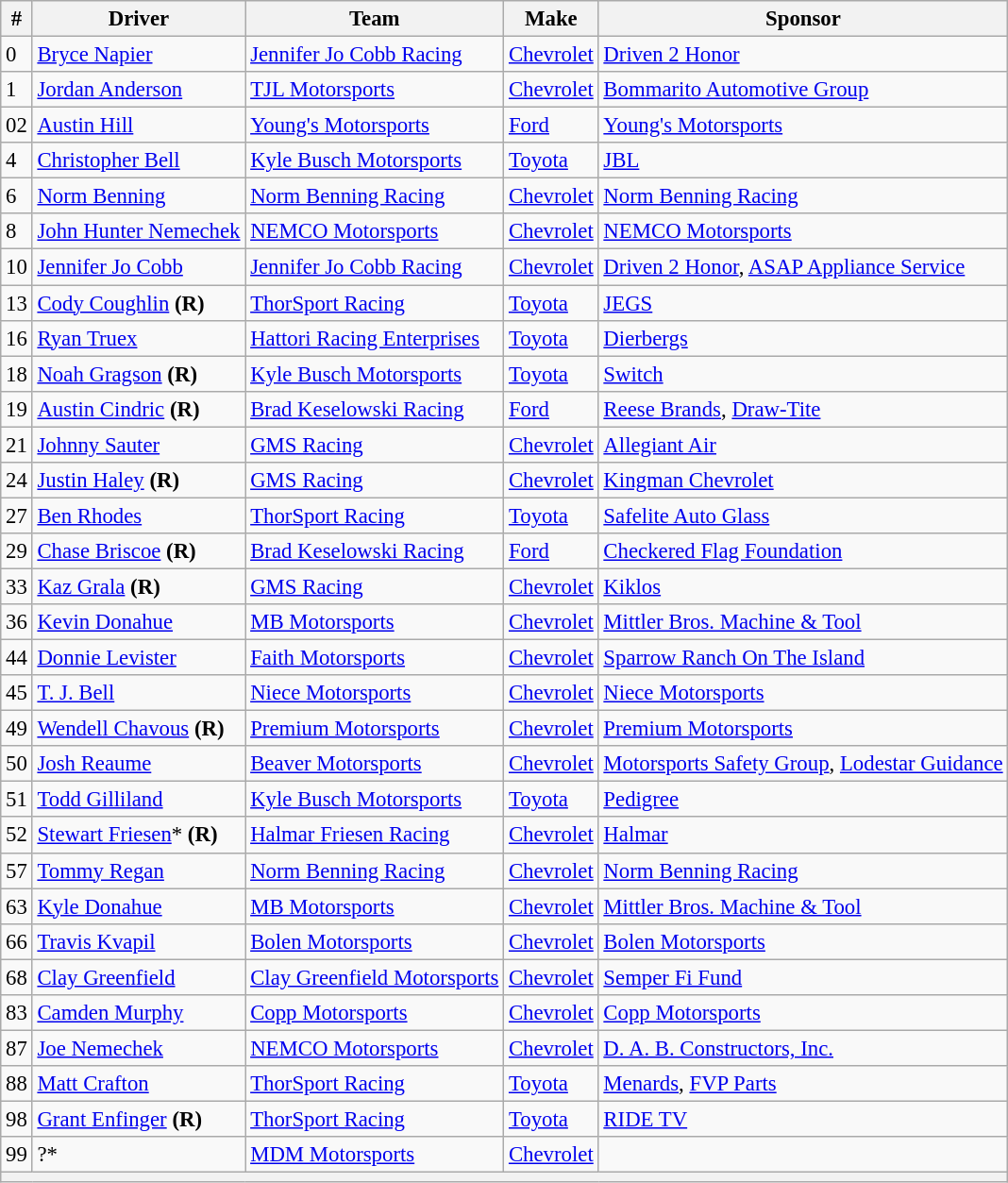<table class="wikitable" style="font-size:95%">
<tr>
<th>#</th>
<th>Driver</th>
<th>Team</th>
<th>Make</th>
<th>Sponsor</th>
</tr>
<tr>
<td>0</td>
<td><a href='#'>Bryce Napier</a></td>
<td><a href='#'>Jennifer Jo Cobb Racing</a></td>
<td><a href='#'>Chevrolet</a></td>
<td><a href='#'>Driven 2 Honor</a></td>
</tr>
<tr>
<td>1</td>
<td><a href='#'>Jordan Anderson</a></td>
<td><a href='#'>TJL Motorsports</a></td>
<td><a href='#'>Chevrolet</a></td>
<td><a href='#'>Bommarito Automotive Group</a></td>
</tr>
<tr>
<td>02</td>
<td><a href='#'>Austin Hill</a></td>
<td><a href='#'>Young's Motorsports</a></td>
<td><a href='#'>Ford</a></td>
<td><a href='#'>Young's Motorsports</a></td>
</tr>
<tr>
<td>4</td>
<td><a href='#'>Christopher Bell</a></td>
<td><a href='#'>Kyle Busch Motorsports</a></td>
<td><a href='#'>Toyota</a></td>
<td><a href='#'>JBL</a></td>
</tr>
<tr>
<td>6</td>
<td><a href='#'>Norm Benning</a></td>
<td><a href='#'>Norm Benning Racing</a></td>
<td><a href='#'>Chevrolet</a></td>
<td><a href='#'>Norm Benning Racing</a></td>
</tr>
<tr>
<td>8</td>
<td><a href='#'>John Hunter Nemechek</a></td>
<td><a href='#'>NEMCO Motorsports</a></td>
<td><a href='#'>Chevrolet</a></td>
<td><a href='#'>NEMCO Motorsports</a></td>
</tr>
<tr>
<td>10</td>
<td><a href='#'>Jennifer Jo Cobb</a></td>
<td><a href='#'>Jennifer Jo Cobb Racing</a></td>
<td><a href='#'>Chevrolet</a></td>
<td><a href='#'>Driven 2 Honor</a>, <a href='#'>ASAP Appliance Service</a></td>
</tr>
<tr>
<td>13</td>
<td><a href='#'>Cody Coughlin</a> <strong>(R)</strong></td>
<td><a href='#'>ThorSport Racing</a></td>
<td><a href='#'>Toyota</a></td>
<td><a href='#'>JEGS</a></td>
</tr>
<tr>
<td>16</td>
<td><a href='#'>Ryan Truex</a></td>
<td><a href='#'>Hattori Racing Enterprises</a></td>
<td><a href='#'>Toyota</a></td>
<td><a href='#'>Dierbergs</a></td>
</tr>
<tr>
<td>18</td>
<td><a href='#'>Noah Gragson</a> <strong>(R)</strong></td>
<td><a href='#'>Kyle Busch Motorsports</a></td>
<td><a href='#'>Toyota</a></td>
<td><a href='#'>Switch</a></td>
</tr>
<tr>
<td>19</td>
<td><a href='#'>Austin Cindric</a> <strong>(R)</strong></td>
<td><a href='#'>Brad Keselowski Racing</a></td>
<td><a href='#'>Ford</a></td>
<td><a href='#'>Reese Brands</a>, <a href='#'>Draw-Tite</a></td>
</tr>
<tr>
<td>21</td>
<td><a href='#'>Johnny Sauter</a></td>
<td><a href='#'>GMS Racing</a></td>
<td><a href='#'>Chevrolet</a></td>
<td><a href='#'>Allegiant Air</a></td>
</tr>
<tr>
<td>24</td>
<td><a href='#'>Justin Haley</a> <strong>(R)</strong></td>
<td><a href='#'>GMS Racing</a></td>
<td><a href='#'>Chevrolet</a></td>
<td><a href='#'>Kingman Chevrolet</a></td>
</tr>
<tr>
<td>27</td>
<td><a href='#'>Ben Rhodes</a></td>
<td><a href='#'>ThorSport Racing</a></td>
<td><a href='#'>Toyota</a></td>
<td><a href='#'>Safelite Auto Glass</a></td>
</tr>
<tr>
<td>29</td>
<td><a href='#'>Chase Briscoe</a> <strong>(R)</strong></td>
<td><a href='#'>Brad Keselowski Racing</a></td>
<td><a href='#'>Ford</a></td>
<td><a href='#'>Checkered Flag Foundation</a></td>
</tr>
<tr>
<td>33</td>
<td><a href='#'>Kaz Grala</a> <strong>(R)</strong></td>
<td><a href='#'>GMS Racing</a></td>
<td><a href='#'>Chevrolet</a></td>
<td><a href='#'>Kiklos</a></td>
</tr>
<tr>
<td>36</td>
<td><a href='#'>Kevin Donahue</a></td>
<td><a href='#'>MB Motorsports</a></td>
<td><a href='#'>Chevrolet</a></td>
<td><a href='#'>Mittler Bros. Machine & Tool</a></td>
</tr>
<tr>
<td>44</td>
<td><a href='#'>Donnie Levister</a></td>
<td><a href='#'>Faith Motorsports</a></td>
<td><a href='#'>Chevrolet</a></td>
<td><a href='#'>Sparrow Ranch On The Island</a></td>
</tr>
<tr>
<td>45</td>
<td><a href='#'>T. J. Bell</a></td>
<td><a href='#'>Niece Motorsports</a></td>
<td><a href='#'>Chevrolet</a></td>
<td><a href='#'>Niece Motorsports</a></td>
</tr>
<tr>
<td>49</td>
<td><a href='#'>Wendell Chavous</a> <strong>(R)</strong></td>
<td><a href='#'>Premium Motorsports</a></td>
<td><a href='#'>Chevrolet</a></td>
<td><a href='#'>Premium Motorsports</a></td>
</tr>
<tr>
<td>50</td>
<td><a href='#'>Josh Reaume</a></td>
<td><a href='#'>Beaver Motorsports</a></td>
<td><a href='#'>Chevrolet</a></td>
<td><a href='#'>Motorsports Safety Group</a>, <a href='#'>Lodestar Guidance</a></td>
</tr>
<tr>
<td>51</td>
<td><a href='#'>Todd Gilliland</a></td>
<td><a href='#'>Kyle Busch Motorsports</a></td>
<td><a href='#'>Toyota</a></td>
<td><a href='#'>Pedigree</a></td>
</tr>
<tr>
<td>52</td>
<td><a href='#'>Stewart Friesen</a>* <strong>(R)</strong></td>
<td><a href='#'>Halmar Friesen Racing</a></td>
<td><a href='#'>Chevrolet</a></td>
<td><a href='#'>Halmar</a></td>
</tr>
<tr>
<td>57</td>
<td><a href='#'>Tommy Regan</a></td>
<td><a href='#'>Norm Benning Racing</a></td>
<td><a href='#'>Chevrolet</a></td>
<td><a href='#'>Norm Benning Racing</a></td>
</tr>
<tr>
<td>63</td>
<td><a href='#'>Kyle Donahue</a></td>
<td><a href='#'>MB Motorsports</a></td>
<td><a href='#'>Chevrolet</a></td>
<td><a href='#'>Mittler Bros. Machine & Tool</a></td>
</tr>
<tr>
<td>66</td>
<td><a href='#'>Travis Kvapil</a></td>
<td><a href='#'>Bolen Motorsports</a></td>
<td><a href='#'>Chevrolet</a></td>
<td><a href='#'>Bolen Motorsports</a></td>
</tr>
<tr>
<td>68</td>
<td><a href='#'>Clay Greenfield</a></td>
<td><a href='#'>Clay Greenfield Motorsports</a></td>
<td><a href='#'>Chevrolet</a></td>
<td><a href='#'>Semper Fi Fund</a></td>
</tr>
<tr>
<td>83</td>
<td><a href='#'>Camden Murphy</a></td>
<td><a href='#'>Copp Motorsports</a></td>
<td><a href='#'>Chevrolet</a></td>
<td><a href='#'>Copp Motorsports</a></td>
</tr>
<tr>
<td>87</td>
<td><a href='#'>Joe Nemechek</a></td>
<td><a href='#'>NEMCO Motorsports</a></td>
<td><a href='#'>Chevrolet</a></td>
<td><a href='#'>D. A. B. Constructors, Inc.</a></td>
</tr>
<tr>
<td>88</td>
<td><a href='#'>Matt Crafton</a></td>
<td><a href='#'>ThorSport Racing</a></td>
<td><a href='#'>Toyota</a></td>
<td><a href='#'>Menards</a>, <a href='#'>FVP Parts</a></td>
</tr>
<tr>
<td>98</td>
<td><a href='#'>Grant Enfinger</a> <strong>(R)</strong></td>
<td><a href='#'>ThorSport Racing</a></td>
<td><a href='#'>Toyota</a></td>
<td><a href='#'>RIDE TV</a></td>
</tr>
<tr>
<td>99</td>
<td>?*</td>
<td><a href='#'>MDM Motorsports</a></td>
<td><a href='#'>Chevrolet</a></td>
<td></td>
</tr>
<tr>
<th colspan="5"></th>
</tr>
</table>
